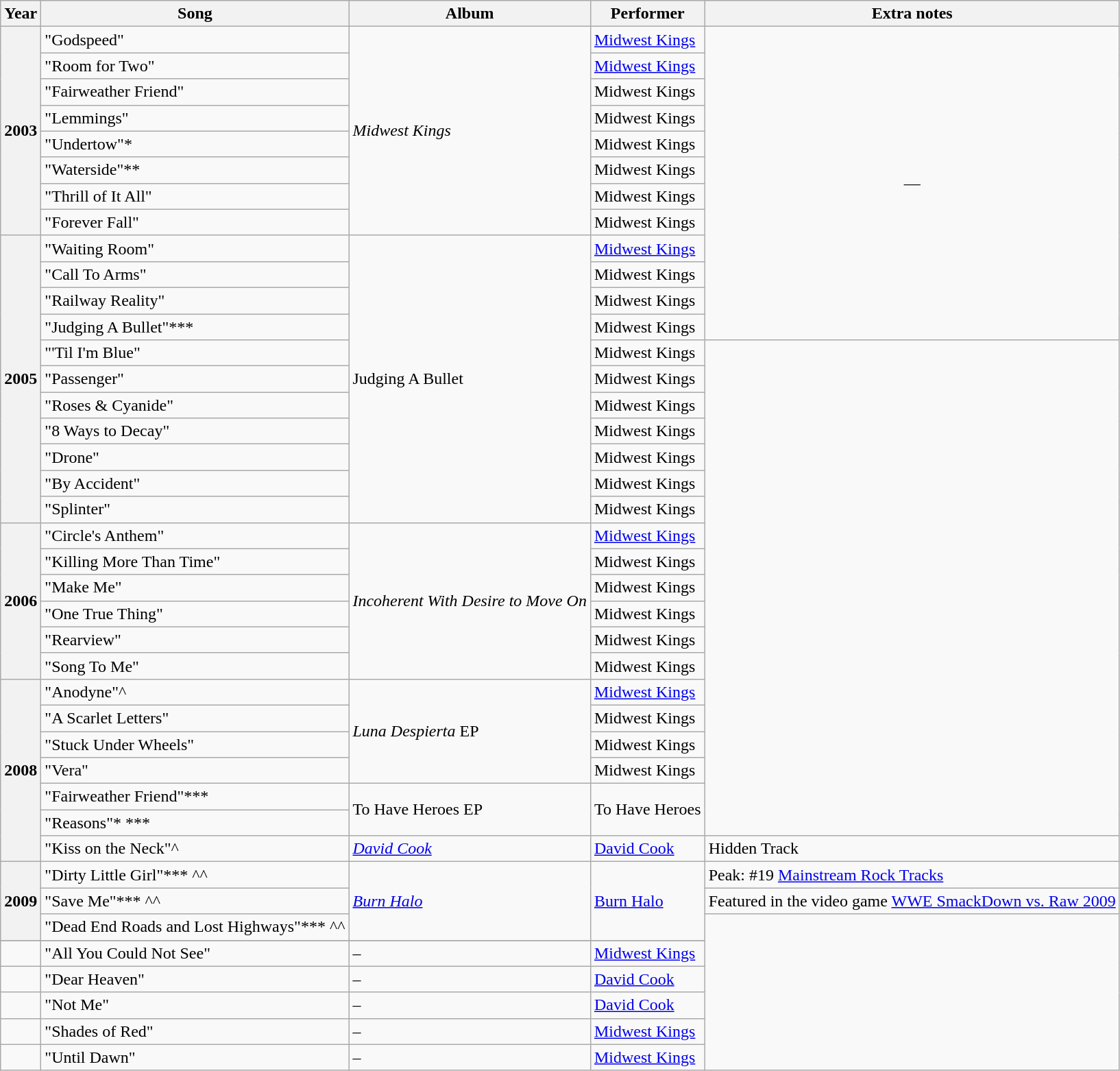<table class="wikitable" border="1">
<tr>
<th>Year<br></th>
<th>Song</th>
<th>Album</th>
<th>Performer</th>
<th>Extra notes</th>
</tr>
<tr>
<th rowspan="8">2003</th>
<td>"Godspeed"</td>
<td rowspan="8"><em>Midwest Kings</em></td>
<td><a href='#'>Midwest Kings</a></td>
<td rowspan="12" align="center">—</td>
</tr>
<tr>
<td>"Room for Two"</td>
<td><a href='#'>Midwest Kings</a></td>
</tr>
<tr>
<td>"Fairweather Friend"</td>
<td>Midwest Kings</td>
</tr>
<tr>
<td>"Lemmings"</td>
<td>Midwest Kings</td>
</tr>
<tr>
<td>"Undertow"*</td>
<td>Midwest Kings</td>
</tr>
<tr>
<td>"Waterside"**</td>
<td>Midwest Kings</td>
</tr>
<tr>
<td>"Thrill of It All"</td>
<td>Midwest Kings</td>
</tr>
<tr>
<td>"Forever Fall"</td>
<td>Midwest Kings</td>
</tr>
<tr>
<th rowspan="11">2005</th>
<td>"Waiting Room"</td>
<td rowspan="11">Judging A Bullet</td>
<td><a href='#'>Midwest Kings</a></td>
</tr>
<tr>
<td>"Call To Arms"</td>
<td>Midwest Kings</td>
</tr>
<tr>
<td>"Railway Reality"</td>
<td>Midwest Kings</td>
</tr>
<tr>
<td>"Judging A Bullet"***</td>
<td>Midwest Kings</td>
</tr>
<tr>
<td>"'Til I'm Blue"</td>
<td>Midwest Kings</td>
</tr>
<tr>
<td>"Passenger"</td>
<td>Midwest Kings</td>
</tr>
<tr>
<td>"Roses & Cyanide"</td>
<td>Midwest Kings</td>
</tr>
<tr>
<td>"8 Ways to Decay"</td>
<td>Midwest Kings</td>
</tr>
<tr>
<td>"Drone"</td>
<td>Midwest Kings</td>
</tr>
<tr>
<td>"By Accident"</td>
<td>Midwest Kings</td>
</tr>
<tr>
<td>"Splinter"</td>
<td>Midwest Kings</td>
</tr>
<tr>
<th rowspan="6">2006</th>
<td>"Circle's Anthem"</td>
<td rowspan="6"><em>Incoherent With Desire to Move On</em></td>
<td><a href='#'>Midwest Kings</a></td>
</tr>
<tr>
<td>"Killing More Than Time"</td>
<td>Midwest Kings</td>
</tr>
<tr>
<td>"Make Me"</td>
<td>Midwest Kings</td>
</tr>
<tr>
<td>"One True Thing"</td>
<td>Midwest Kings</td>
</tr>
<tr>
<td>"Rearview"</td>
<td>Midwest Kings</td>
</tr>
<tr>
<td>"Song To Me"</td>
<td>Midwest Kings</td>
</tr>
<tr>
<th rowspan="7">2008</th>
<td>"Anodyne"^</td>
<td rowspan="4"><em>Luna Despierta</em> EP</td>
<td><a href='#'>Midwest Kings</a></td>
</tr>
<tr>
<td>"A Scarlet Letters"</td>
<td>Midwest Kings</td>
</tr>
<tr>
<td>"Stuck Under Wheels"</td>
<td>Midwest Kings</td>
</tr>
<tr>
<td>"Vera"</td>
<td>Midwest Kings</td>
</tr>
<tr>
<td>"Fairweather Friend"***</td>
<td rowspan="2">To Have Heroes EP</td>
<td rowspan="2">To Have Heroes</td>
</tr>
<tr>
<td>"Reasons"* ***</td>
</tr>
<tr>
<td>"Kiss on the Neck"^</td>
<td><em><a href='#'>David Cook</a></em></td>
<td><a href='#'>David Cook</a></td>
<td>Hidden Track</td>
</tr>
<tr>
<th rowspan="3">2009</th>
<td>"Dirty Little Girl"*** ^^</td>
<td rowspan="3"><em><a href='#'>Burn Halo</a></em></td>
<td rowspan="3"><a href='#'>Burn Halo</a></td>
<td>Peak: #19 <a href='#'>Mainstream Rock Tracks</a></td>
</tr>
<tr>
<td>"Save Me"*** ^^</td>
<td>Featured in the video game <a href='#'>WWE SmackDown vs. Raw 2009</a></td>
</tr>
<tr>
<td>"Dead End Roads and Lost Highways"*** ^^</td>
</tr>
<tr>
</tr>
<tr>
<td></td>
<td>"All You Could Not See"</td>
<td>–</td>
<td><a href='#'>Midwest Kings</a></td>
</tr>
<tr>
<td></td>
<td>"Dear Heaven"</td>
<td>–</td>
<td><a href='#'>David Cook</a></td>
</tr>
<tr>
<td></td>
<td>"Not Me"</td>
<td>–</td>
<td><a href='#'>David Cook</a></td>
</tr>
<tr>
<td></td>
<td>"Shades of Red"</td>
<td>–</td>
<td><a href='#'>Midwest Kings</a></td>
</tr>
<tr>
<td></td>
<td>"Until Dawn"</td>
<td>–</td>
<td><a href='#'>Midwest Kings</a></td>
</tr>
</table>
